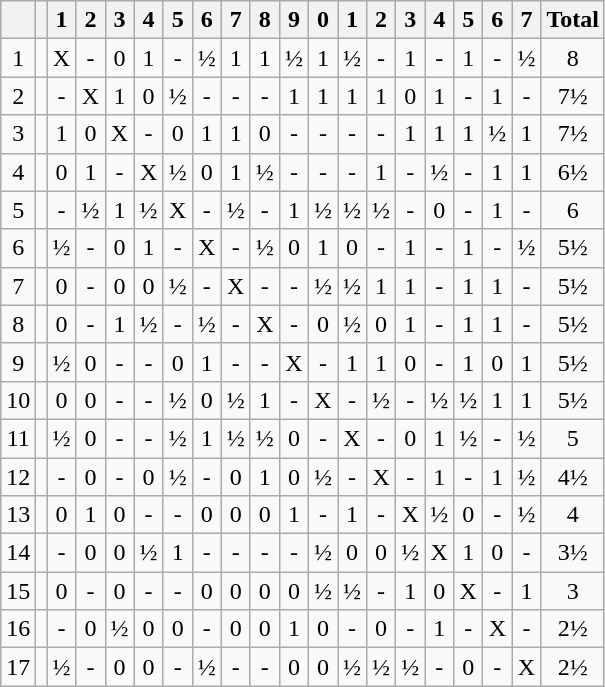<table class="wikitable" style="text-align: center; margin: auto 4em">
<tr>
<th></th>
<th></th>
<th>1</th>
<th>2</th>
<th>3</th>
<th>4</th>
<th>5</th>
<th>6</th>
<th>7</th>
<th>8</th>
<th>9</th>
<th>0</th>
<th>1</th>
<th>2</th>
<th>3</th>
<th>4</th>
<th>5</th>
<th>6</th>
<th>7</th>
<th>Total</th>
</tr>
<tr>
<td>1</td>
<td align=left></td>
<td>X</td>
<td>-</td>
<td>0</td>
<td>1</td>
<td>-</td>
<td>½</td>
<td>1</td>
<td>1</td>
<td>½</td>
<td>1</td>
<td>½</td>
<td>-</td>
<td>1</td>
<td>-</td>
<td>1</td>
<td>-</td>
<td>½</td>
<td>8</td>
</tr>
<tr>
<td>2</td>
<td align=left></td>
<td>-</td>
<td>X</td>
<td>1</td>
<td>0</td>
<td>½</td>
<td>-</td>
<td>-</td>
<td>-</td>
<td>1</td>
<td>1</td>
<td>1</td>
<td>1</td>
<td>0</td>
<td>1</td>
<td>-</td>
<td>1</td>
<td>-</td>
<td>7½</td>
</tr>
<tr>
<td>3</td>
<td align=left></td>
<td>1</td>
<td>0</td>
<td>X</td>
<td>-</td>
<td>0</td>
<td>1</td>
<td>1</td>
<td>0</td>
<td>-</td>
<td>-</td>
<td>-</td>
<td>-</td>
<td>1</td>
<td>1</td>
<td>1</td>
<td>½</td>
<td>1</td>
<td>7½</td>
</tr>
<tr>
<td>4</td>
<td align=left></td>
<td>0</td>
<td>1</td>
<td>-</td>
<td>X</td>
<td>½</td>
<td>0</td>
<td>1</td>
<td>½</td>
<td>-</td>
<td>-</td>
<td>-</td>
<td>1</td>
<td>-</td>
<td>½</td>
<td>-</td>
<td>1</td>
<td>1</td>
<td>6½</td>
</tr>
<tr>
<td>5</td>
<td align=left></td>
<td>-</td>
<td>½</td>
<td>1</td>
<td>½</td>
<td>X</td>
<td>-</td>
<td>½</td>
<td>-</td>
<td>1</td>
<td>½</td>
<td>½</td>
<td>½</td>
<td>-</td>
<td>0</td>
<td>-</td>
<td>1</td>
<td>-</td>
<td>6</td>
</tr>
<tr>
<td>6</td>
<td align=left></td>
<td>½</td>
<td>-</td>
<td>0</td>
<td>1</td>
<td>-</td>
<td>X</td>
<td>-</td>
<td>½</td>
<td>0</td>
<td>1</td>
<td>0</td>
<td>-</td>
<td>1</td>
<td>-</td>
<td>1</td>
<td>-</td>
<td>½</td>
<td>5½</td>
</tr>
<tr>
<td>7</td>
<td align=left></td>
<td>0</td>
<td>-</td>
<td>0</td>
<td>0</td>
<td>½</td>
<td>-</td>
<td>X</td>
<td>-</td>
<td>-</td>
<td>½</td>
<td>½</td>
<td>1</td>
<td>1</td>
<td>-</td>
<td>1</td>
<td>1</td>
<td>-</td>
<td>5½</td>
</tr>
<tr>
<td>8</td>
<td align=left></td>
<td>0</td>
<td>-</td>
<td>1</td>
<td>½</td>
<td>-</td>
<td>½</td>
<td>-</td>
<td>X</td>
<td>-</td>
<td>0</td>
<td>½</td>
<td>0</td>
<td>1</td>
<td>-</td>
<td>1</td>
<td>1</td>
<td>-</td>
<td>5½</td>
</tr>
<tr>
<td>9</td>
<td align=left></td>
<td>½</td>
<td>0</td>
<td>-</td>
<td>-</td>
<td>0</td>
<td>1</td>
<td>-</td>
<td>-</td>
<td>X</td>
<td>-</td>
<td>1</td>
<td>1</td>
<td>0</td>
<td>-</td>
<td>1</td>
<td>0</td>
<td>1</td>
<td>5½</td>
</tr>
<tr>
<td>10</td>
<td align=left></td>
<td>0</td>
<td>0</td>
<td>-</td>
<td>-</td>
<td>½</td>
<td>0</td>
<td>½</td>
<td>1</td>
<td>-</td>
<td>X</td>
<td>-</td>
<td>½</td>
<td>-</td>
<td>½</td>
<td>½</td>
<td>1</td>
<td>1</td>
<td>5½</td>
</tr>
<tr>
<td>11</td>
<td align=left></td>
<td>½</td>
<td>0</td>
<td>-</td>
<td>-</td>
<td>½</td>
<td>1</td>
<td>½</td>
<td>½</td>
<td>0</td>
<td>-</td>
<td>X</td>
<td>-</td>
<td>0</td>
<td>1</td>
<td>½</td>
<td>-</td>
<td>½</td>
<td>5</td>
</tr>
<tr>
<td>12</td>
<td align=left></td>
<td>-</td>
<td>0</td>
<td>-</td>
<td>0</td>
<td>½</td>
<td>-</td>
<td>0</td>
<td>1</td>
<td>0</td>
<td>½</td>
<td>-</td>
<td>X</td>
<td>-</td>
<td>1</td>
<td>-</td>
<td>1</td>
<td>½</td>
<td>4½</td>
</tr>
<tr>
<td>13</td>
<td align=left></td>
<td>0</td>
<td>1</td>
<td>0</td>
<td>-</td>
<td>-</td>
<td>0</td>
<td>0</td>
<td>0</td>
<td>1</td>
<td>-</td>
<td>1</td>
<td>-</td>
<td>X</td>
<td>½</td>
<td>0</td>
<td>-</td>
<td>½</td>
<td>4</td>
</tr>
<tr>
<td>14</td>
<td align=left></td>
<td>-</td>
<td>0</td>
<td>0</td>
<td>½</td>
<td>1</td>
<td>-</td>
<td>-</td>
<td>-</td>
<td>-</td>
<td>½</td>
<td>0</td>
<td>0</td>
<td>½</td>
<td>X</td>
<td>1</td>
<td>0</td>
<td>-</td>
<td>3½</td>
</tr>
<tr>
<td>15</td>
<td align=left></td>
<td>0</td>
<td>-</td>
<td>0</td>
<td>-</td>
<td>-</td>
<td>0</td>
<td>0</td>
<td>0</td>
<td>0</td>
<td>½</td>
<td>½</td>
<td>-</td>
<td>1</td>
<td>0</td>
<td>X</td>
<td>-</td>
<td>1</td>
<td>3</td>
</tr>
<tr>
<td>16</td>
<td align=left></td>
<td>-</td>
<td>0</td>
<td>½</td>
<td>0</td>
<td>0</td>
<td>-</td>
<td>0</td>
<td>0</td>
<td>1</td>
<td>0</td>
<td>-</td>
<td>0</td>
<td>-</td>
<td>1</td>
<td>-</td>
<td>X</td>
<td>-</td>
<td>2½</td>
</tr>
<tr>
<td>17</td>
<td align=left></td>
<td>½</td>
<td>-</td>
<td>0</td>
<td>0</td>
<td>-</td>
<td>½</td>
<td>-</td>
<td>-</td>
<td>0</td>
<td>0</td>
<td>½</td>
<td>½</td>
<td>½</td>
<td>-</td>
<td>0</td>
<td>-</td>
<td>X</td>
<td>2½</td>
</tr>
</table>
